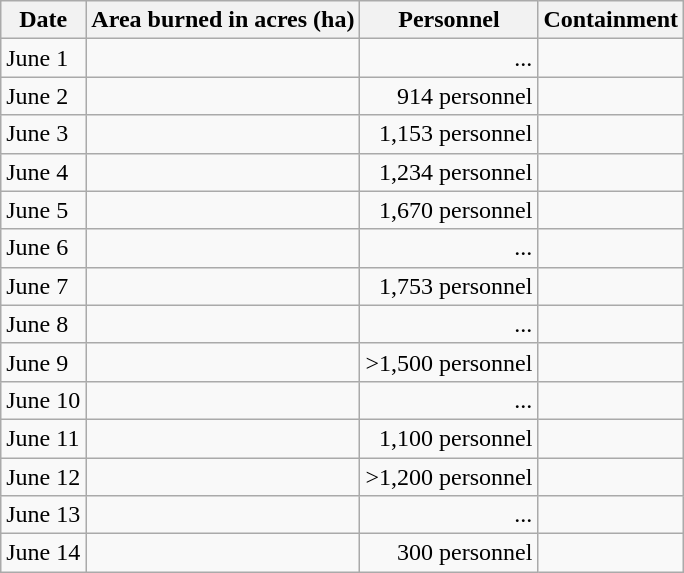<table class="wikitable" style="text-align: right;">
<tr>
<th>Date</th>
<th>Area burned in acres (ha)</th>
<th>Personnel</th>
<th>Containment</th>
</tr>
<tr>
<td style="text-align: left;">June 1</td>
<td></td>
<td>...</td>
<td style="text-align: left;"></td>
</tr>
<tr>
<td style="text-align: left;">June 2</td>
<td></td>
<td>914 personnel</td>
<td style="text-align: left;"></td>
</tr>
<tr>
<td style="text-align: left;">June 3</td>
<td></td>
<td>1,153 personnel</td>
<td style="text-align: left;"></td>
</tr>
<tr>
<td style="text-align: left;">June 4</td>
<td></td>
<td>1,234 personnel</td>
<td style="text-align: left;"></td>
</tr>
<tr>
<td style="text-align: left;">June 5</td>
<td></td>
<td>1,670 personnel</td>
<td style="text-align: left;"></td>
</tr>
<tr>
<td style="text-align: left;">June 6</td>
<td></td>
<td>...</td>
<td style="text-align: left;"></td>
</tr>
<tr>
<td style="text-align: left;">June 7</td>
<td></td>
<td>1,753 personnel</td>
<td style="text-align: left;"></td>
</tr>
<tr>
<td style="text-align: left;">June 8</td>
<td></td>
<td>...</td>
<td style="text-align: left;"></td>
</tr>
<tr>
<td style="text-align: left;">June 9</td>
<td></td>
<td>>1,500 personnel</td>
<td style="text-align: left;"></td>
</tr>
<tr>
<td style="text-align: left;">June 10</td>
<td></td>
<td>...</td>
<td style="text-align: left;"></td>
</tr>
<tr>
<td style="text-align: left;">June 11</td>
<td></td>
<td>1,100 personnel</td>
<td style="text-align: left;"></td>
</tr>
<tr>
<td style="text-align: left;">June 12</td>
<td></td>
<td>>1,200 personnel</td>
<td style="text-align: left;"></td>
</tr>
<tr>
<td style="text-align: left;">June 13</td>
<td></td>
<td>...</td>
<td style="text-align: left;"></td>
</tr>
<tr>
<td style="text-align: left;">June 14</td>
<td></td>
<td>300 personnel</td>
<td style="text-align: left;"></td>
</tr>
</table>
